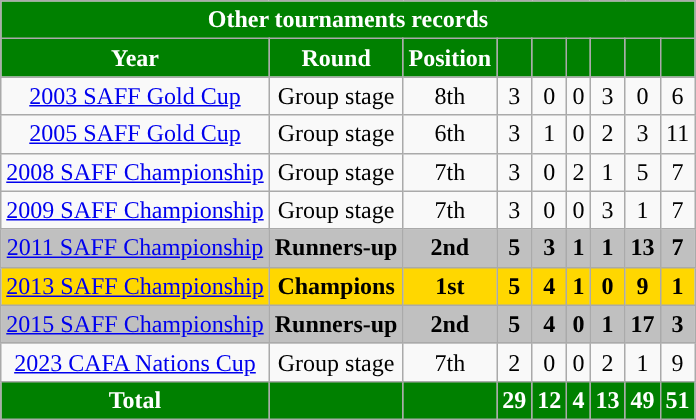<table class="wikitable" style="text-align:center">
<tr>
<th colspan="9" style="background:green; color:#FFF; ">Other tournaments records</th>
</tr>
<tr>
<th style="background:green; color:#FFF; ">Year</th>
<th style="background:green; color:#FFF; ">Round</th>
<th style="background:green; color:#FFF; ">Position</th>
<th style="background:green; color:#FFF; "></th>
<th style="background:green; color:#FFF; "></th>
<th style="background:green; color:#FFF; "></th>
<th style="background:green; color:#FFF; "></th>
<th style="background:green; color:#FFF; "></th>
<th style="background:green; color:#FFF; "></th>
</tr>
<tr>
<td> <a href='#'>2003 SAFF Gold Cup</a></td>
<td>Group stage</td>
<td>8th</td>
<td>3</td>
<td>0</td>
<td>0</td>
<td>3</td>
<td>0</td>
<td>6</td>
</tr>
<tr>
<td> <a href='#'>2005 SAFF Gold Cup</a></td>
<td>Group stage</td>
<td>6th</td>
<td>3</td>
<td>1</td>
<td>0</td>
<td>2</td>
<td>3</td>
<td>11</td>
</tr>
<tr>
<td>  <a href='#'>2008 SAFF Championship</a></td>
<td>Group stage</td>
<td>7th</td>
<td>3</td>
<td>0</td>
<td>2</td>
<td>1</td>
<td>5</td>
<td>7</td>
</tr>
<tr>
<td> <a href='#'>2009 SAFF Championship</a></td>
<td>Group stage</td>
<td>7th</td>
<td>3</td>
<td>0</td>
<td>0</td>
<td>3</td>
<td>1</td>
<td>7</td>
</tr>
<tr style="background:silver">
<td> <a href='#'>2011 SAFF Championship</a></td>
<td><strong>Runners-up</strong></td>
<td><strong>2nd</strong></td>
<td><strong>5</strong></td>
<td><strong>3</strong></td>
<td><strong>1</strong></td>
<td><strong>1</strong></td>
<td><strong>13</strong></td>
<td><strong>7</strong></td>
</tr>
<tr style="background:gold">
<td> <a href='#'>2013 SAFF Championship</a></td>
<td><strong>Champions</strong></td>
<td><strong>1st</strong></td>
<td><strong>5</strong></td>
<td><strong>4</strong></td>
<td><strong>1</strong></td>
<td><strong>0</strong></td>
<td><strong>9</strong></td>
<td><strong>1</strong></td>
</tr>
<tr style="background:silver">
<td> <a href='#'>2015 SAFF Championship</a></td>
<td><strong>Runners-up</strong></td>
<td><strong>2nd</strong></td>
<td><strong>5</strong></td>
<td><strong>4</strong></td>
<td><strong>0</strong></td>
<td><strong>1</strong></td>
<td><strong>17</strong></td>
<td><strong>3</strong></td>
</tr>
<tr>
<td>  <a href='#'>2023 CAFA Nations Cup</a></td>
<td>Group stage</td>
<td>7th</td>
<td>2</td>
<td>0</td>
<td>0</td>
<td>2</td>
<td>1</td>
<td>9</td>
</tr>
<tr>
<th style="background:green; color:#FFF; ">Total</th>
<th style="background:green; color:#FFF; "></th>
<th style="background:green; color:#FFF; "></th>
<th style="background:green; color:#FFF; ">29</th>
<th style="background:green; color:#FFF; ">12</th>
<th style="background:green; color:#FFF; ">4</th>
<th style="background:green; color:#FFF; ">13</th>
<th style="background:green; color:#FFF; ">49</th>
<th style="background:green; color:#FFF; ">51</th>
</tr>
</table>
